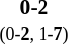<table style="width:100%;" cellspacing="1">
<tr>
<th width=25%></th>
<th width=10%></th>
<th width=25%></th>
</tr>
<tr style=font-size:90%>
<td align=right></td>
<td align=center><strong> 0-2 </strong><br><small>(0-<strong>2</strong>, 1-<strong>7</strong>)</small></td>
<td><strong> </strong></td>
</tr>
</table>
